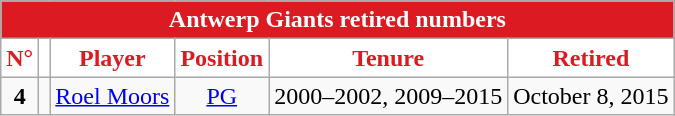<table class="wikitable sortable" style="text-align:center">
<tr>
<td colspan="6" style="background:#DC1A22; color:#fff;"><strong>Antwerp Giants retired numbers</strong></td>
</tr>
<tr>
<th style="background:white; color:#DC1A22;">N°</th>
<th style="background:white; color:#DC1A22;"></th>
<th style="background:white; color:#DC1A22;">Player</th>
<th style="background:white; color:#DC1A22;">Position</th>
<th style="background:white; color:#DC1A22;">Tenure</th>
<th style="background:white; color:#DC1A22;">Retired</th>
</tr>
<tr>
<td><strong>4</strong></td>
<td></td>
<td><a href='#'>Roel Moors</a></td>
<td><a href='#'>PG</a></td>
<td>2000–2002, 2009–2015</td>
<td>October 8, 2015</td>
</tr>
</table>
